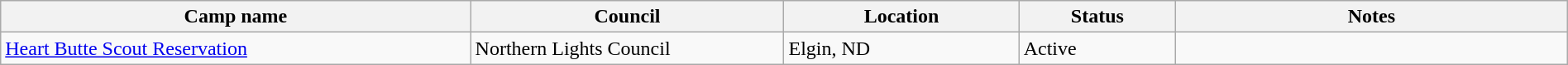<table class="wikitable sortable" border="1" width="100%">
<tr>
<th scope="col" width="30%">Camp name</th>
<th scope="col" width="20%">Council</th>
<th scope="col" width="15%">Location</th>
<th scope="col" width="10%">Status</th>
<th scope="col" width="25%"  class="unsortable">Notes</th>
</tr>
<tr>
<td><a href='#'>Heart Butte Scout Reservation</a></td>
<td>Northern Lights Council</td>
<td>Elgin, ND</td>
<td>Active</td>
<td></td>
</tr>
</table>
